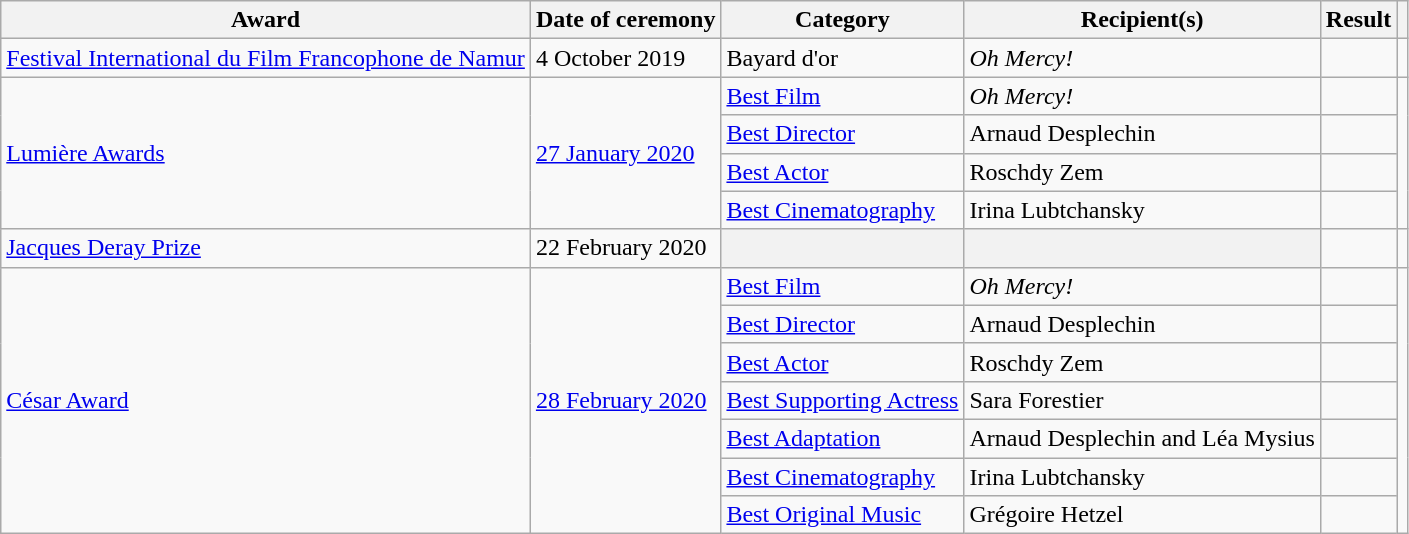<table class="wikitable sortable plainrowheaders">
<tr>
<th scope="col">Award</th>
<th scope="col">Date of ceremony</th>
<th scope="col">Category</th>
<th scope="col">Recipient(s)</th>
<th scope="col">Result</th>
<th scope="col" class="unsortable"></th>
</tr>
<tr>
<td><a href='#'>Festival International du Film Francophone de Namur</a></td>
<td>4 October 2019</td>
<td>Bayard d'or</td>
<td><em>Oh Mercy!</em></td>
<td></td>
<td></td>
</tr>
<tr>
<td rowspan="4"><a href='#'>Lumière Awards</a></td>
<td rowspan="4"><a href='#'>27 January 2020</a></td>
<td><a href='#'>Best Film</a></td>
<td><em>Oh Mercy!</em></td>
<td></td>
<td rowspan="4"></td>
</tr>
<tr>
<td><a href='#'>Best Director</a></td>
<td>Arnaud Desplechin</td>
<td></td>
</tr>
<tr>
<td><a href='#'>Best Actor</a></td>
<td>Roschdy Zem</td>
<td></td>
</tr>
<tr>
<td><a href='#'>Best Cinematography</a></td>
<td>Irina Lubtchansky</td>
<td></td>
</tr>
<tr>
<td><a href='#'>Jacques Deray Prize</a></td>
<td>22 February 2020</td>
<th></th>
<th></th>
<td></td>
<td></td>
</tr>
<tr>
<td rowspan="7"><a href='#'>César Award</a></td>
<td rowspan="7"><a href='#'>28 February 2020</a></td>
<td><a href='#'>Best Film</a></td>
<td><em>Oh Mercy!</em></td>
<td></td>
<td rowspan="7"></td>
</tr>
<tr>
<td><a href='#'>Best Director</a></td>
<td>Arnaud Desplechin</td>
<td></td>
</tr>
<tr>
<td><a href='#'>Best Actor</a></td>
<td>Roschdy Zem</td>
<td></td>
</tr>
<tr>
<td><a href='#'>Best Supporting Actress</a></td>
<td>Sara Forestier</td>
<td></td>
</tr>
<tr>
<td><a href='#'>Best Adaptation</a></td>
<td>Arnaud Desplechin and Léa Mysius</td>
<td></td>
</tr>
<tr>
<td><a href='#'>Best Cinematography</a></td>
<td>Irina Lubtchansky</td>
<td></td>
</tr>
<tr>
<td><a href='#'>Best Original Music</a></td>
<td>Grégoire Hetzel</td>
<td></td>
</tr>
</table>
